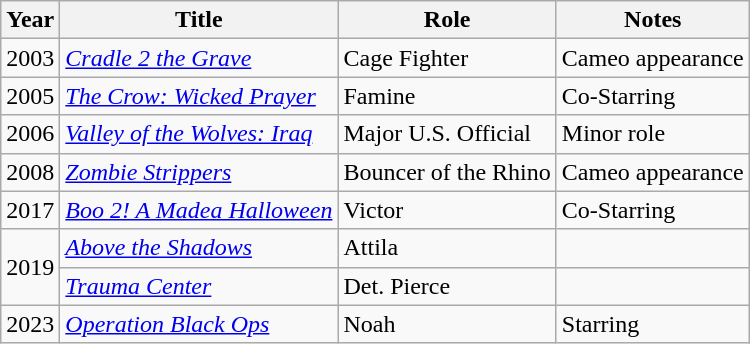<table class="wikitable plainrowheaders sortable">
<tr>
<th scope=col>Year</th>
<th scope=col>Title</th>
<th scope=col>Role</th>
<th scope=col class=sortable>Notes</th>
</tr>
<tr>
<td>2003</td>
<td><em><a href='#'>Cradle 2 the Grave</a></em></td>
<td>Cage Fighter</td>
<td>Cameo appearance</td>
</tr>
<tr>
<td>2005</td>
<td><em><a href='#'>The Crow: Wicked Prayer</a></em></td>
<td>Famine</td>
<td>Co-Starring</td>
</tr>
<tr>
<td>2006</td>
<td><em><a href='#'>Valley of the Wolves: Iraq</a></em></td>
<td>Major U.S. Official</td>
<td>Minor role</td>
</tr>
<tr>
<td>2008</td>
<td><em><a href='#'>Zombie Strippers</a></em></td>
<td>Bouncer of the Rhino</td>
<td>Cameo appearance</td>
</tr>
<tr>
<td>2017</td>
<td><em><a href='#'>Boo 2! A Madea Halloween</a></em></td>
<td>Victor</td>
<td>Co-Starring</td>
</tr>
<tr>
<td rowspan=2>2019</td>
<td><em><a href='#'>Above the Shadows</a></em></td>
<td>Attila</td>
<td></td>
</tr>
<tr>
<td><em><a href='#'>Trauma Center</a></em></td>
<td>Det. Pierce</td>
<td></td>
</tr>
<tr>
<td>2023</td>
<td><em><a href='#'>Operation Black Ops</a></em></td>
<td>Noah</td>
<td>Starring</td>
</tr>
</table>
